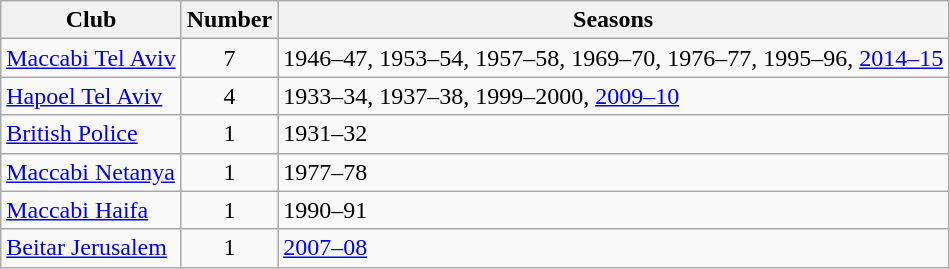<table class="wikitable sortable">
<tr>
<th>Club</th>
<th>Number</th>
<th>Seasons</th>
</tr>
<tr>
<td><a href='#'>Maccabi Tel Aviv</a></td>
<td style="text-align:center">7</td>
<td>1946–47, 1953–54, 1957–58, 1969–70, 1976–77, 1995–96, <a href='#'>2014–15</a></td>
</tr>
<tr>
<td><a href='#'>Hapoel Tel Aviv</a></td>
<td style="text-align:center">4</td>
<td>1933–34, 1937–38, 1999–2000, <a href='#'>2009–10</a></td>
</tr>
<tr>
<td><a href='#'>British Police</a></td>
<td style="text-align:center">1</td>
<td>1931–32</td>
</tr>
<tr>
<td><a href='#'>Maccabi Netanya</a></td>
<td style="text-align:center">1</td>
<td>1977–78</td>
</tr>
<tr>
<td><a href='#'>Maccabi Haifa</a></td>
<td style="text-align:center">1</td>
<td>1990–91</td>
</tr>
<tr>
<td><a href='#'>Beitar Jerusalem</a></td>
<td style="text-align:center">1</td>
<td><a href='#'>2007–08</a></td>
</tr>
</table>
